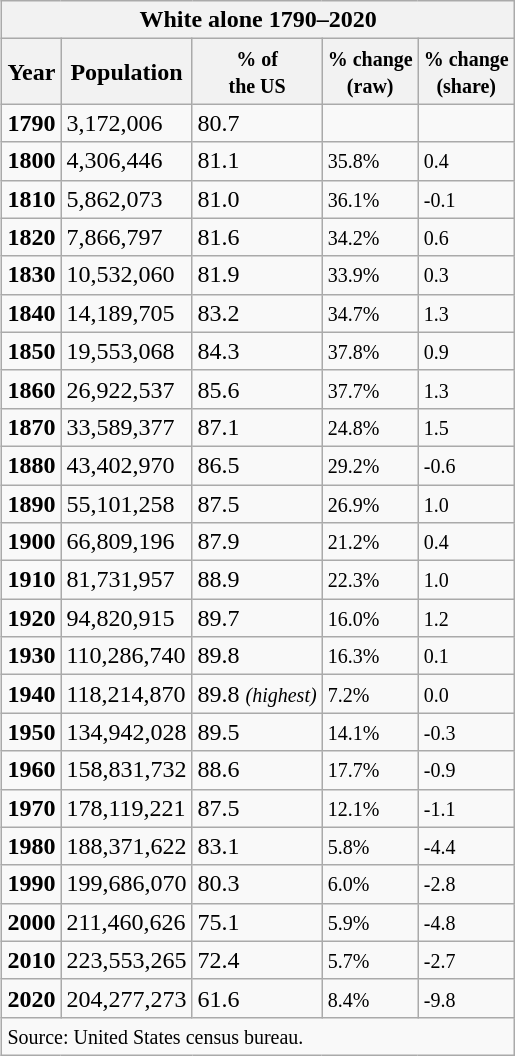<table class="wikitable sortable" style="float: right;">
<tr>
<th colspan="5">White alone 1790–2020</th>
</tr>
<tr>
<th>Year</th>
<th>Population</th>
<th><small>% of<br>the US</small></th>
<th><small>% change<br>(raw)</small></th>
<th><small>% change</small><br><small>(share)</small></th>
</tr>
<tr>
<td><strong>1790</strong></td>
<td>3,172,006</td>
<td>80.7</td>
<td></td>
<td></td>
</tr>
<tr>
<td><strong>1800</strong></td>
<td>4,306,446</td>
<td>81.1</td>
<td><small>35.8%</small></td>
<td><small>0.4</small></td>
</tr>
<tr>
<td><strong>1810</strong></td>
<td>5,862,073</td>
<td>81.0</td>
<td><small>36.1%</small></td>
<td><small>-0.1</small></td>
</tr>
<tr>
<td><strong>1820</strong></td>
<td>7,866,797</td>
<td>81.6</td>
<td><small>34.2%</small></td>
<td><small>0.6</small></td>
</tr>
<tr>
<td><strong>1830</strong></td>
<td>10,532,060</td>
<td>81.9</td>
<td><small>33.9%</small></td>
<td><small>0.3</small></td>
</tr>
<tr>
<td><strong>1840</strong></td>
<td>14,189,705</td>
<td>83.2</td>
<td><small>34.7%</small></td>
<td><small>1.3</small></td>
</tr>
<tr>
<td><strong>1850</strong></td>
<td>19,553,068</td>
<td>84.3</td>
<td><small>37.8%</small></td>
<td><small>0.9</small></td>
</tr>
<tr>
<td><strong>1860</strong></td>
<td>26,922,537</td>
<td>85.6</td>
<td><small>37.7%</small></td>
<td><small>1.3</small></td>
</tr>
<tr>
<td><strong>1870</strong></td>
<td>33,589,377</td>
<td>87.1</td>
<td><small>24.8%</small></td>
<td><small>1.5</small></td>
</tr>
<tr>
<td><strong>1880</strong></td>
<td>43,402,970</td>
<td>86.5</td>
<td><small>29.2%</small></td>
<td><small>-0.6</small></td>
</tr>
<tr>
<td><strong>1890</strong></td>
<td>55,101,258</td>
<td>87.5</td>
<td><small>26.9%</small></td>
<td><small>1.0</small></td>
</tr>
<tr>
<td><strong>1900</strong></td>
<td>66,809,196</td>
<td>87.9</td>
<td><small>21.2%</small></td>
<td><small>0.4</small></td>
</tr>
<tr>
<td><strong>1910</strong></td>
<td>81,731,957</td>
<td>88.9</td>
<td><small>22.3%</small></td>
<td><small>1.0</small></td>
</tr>
<tr>
<td><strong>1920</strong></td>
<td>94,820,915</td>
<td>89.7</td>
<td><small>16.0%</small></td>
<td><small>1.2</small></td>
</tr>
<tr>
<td><strong>1930</strong></td>
<td>110,286,740</td>
<td>89.8</td>
<td><small>16.3%</small></td>
<td><small>0.1</small></td>
</tr>
<tr>
<td><strong>1940</strong></td>
<td>118,214,870</td>
<td>89.8 <em><small>(highest)</small></em></td>
<td><small>7.2%</small></td>
<td><small>0.0</small></td>
</tr>
<tr>
<td><strong>1950</strong></td>
<td>134,942,028</td>
<td>89.5</td>
<td><small>14.1%</small></td>
<td><small>-0.3</small></td>
</tr>
<tr>
<td><strong>1960</strong></td>
<td>158,831,732</td>
<td>88.6</td>
<td><small>17.7%</small></td>
<td><small>-0.9</small></td>
</tr>
<tr>
<td><strong>1970</strong></td>
<td>178,119,221</td>
<td>87.5</td>
<td><small>12.1%</small></td>
<td><small>-1.1</small></td>
</tr>
<tr>
<td><strong>1980</strong></td>
<td>188,371,622</td>
<td>83.1</td>
<td><small>5.8%</small></td>
<td><small>-4.4</small></td>
</tr>
<tr>
<td><strong>1990</strong></td>
<td>199,686,070</td>
<td>80.3</td>
<td><small>6.0%</small></td>
<td><small>-2.8</small></td>
</tr>
<tr>
<td><strong>2000</strong></td>
<td>211,460,626</td>
<td>75.1</td>
<td><small>5.9%</small></td>
<td><small>-4.8</small></td>
</tr>
<tr>
<td><strong>2010</strong></td>
<td>223,553,265</td>
<td>72.4</td>
<td><small>5.7%</small></td>
<td><small>-2.7</small></td>
</tr>
<tr>
<td><strong>2020</strong></td>
<td>204,277,273</td>
<td>61.6</td>
<td><small>8.4%</small></td>
<td><small>-9.8</small></td>
</tr>
<tr>
<td colspan="5" style="text-align:left;"><small>Source: United States census bureau.</small></td>
</tr>
</table>
